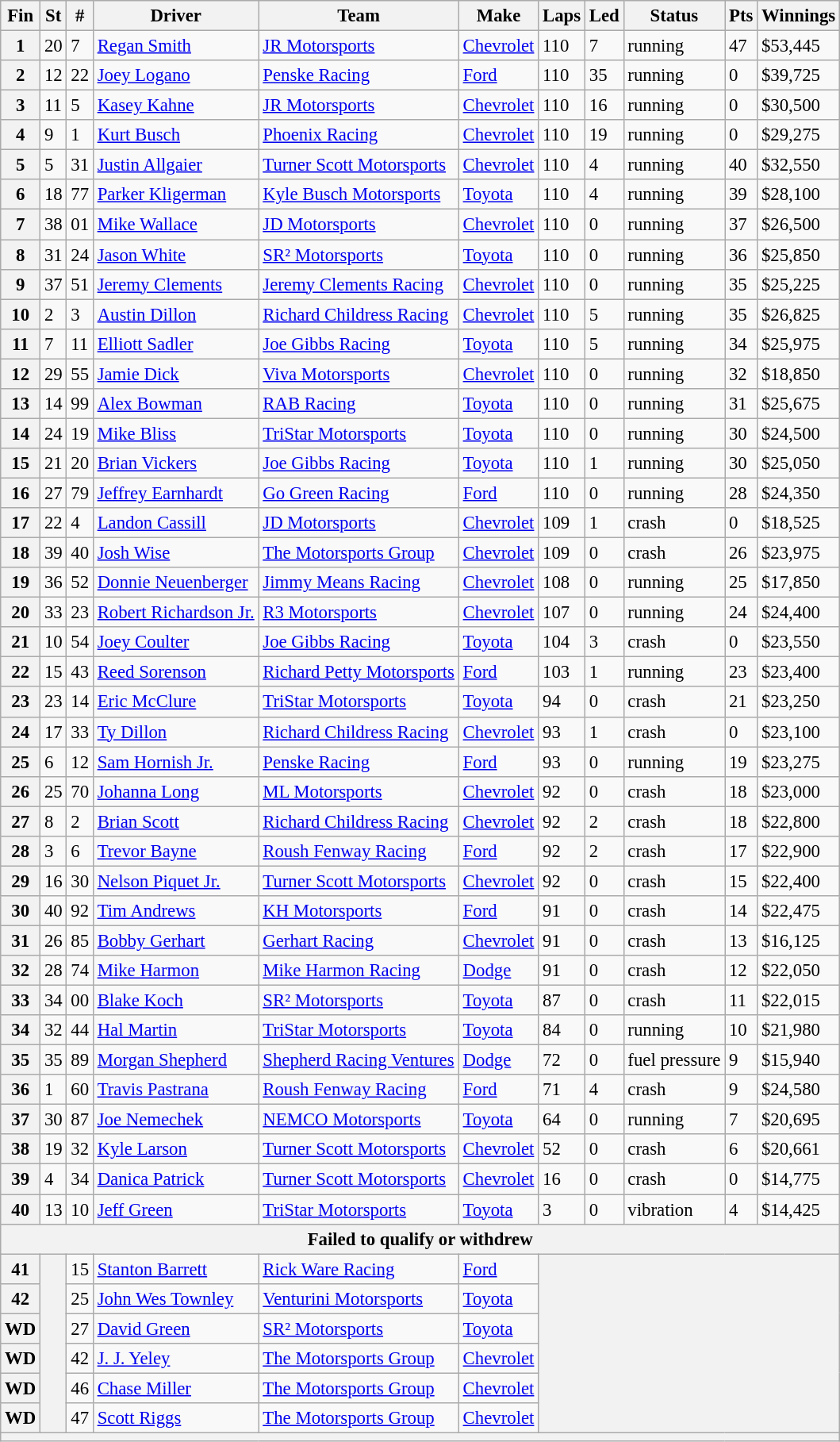<table class="wikitable" style="font-size:95%">
<tr>
<th>Fin</th>
<th>St</th>
<th>#</th>
<th>Driver</th>
<th>Team</th>
<th>Make</th>
<th>Laps</th>
<th>Led</th>
<th>Status</th>
<th>Pts</th>
<th>Winnings</th>
</tr>
<tr>
<th>1</th>
<td>20</td>
<td>7</td>
<td><a href='#'>Regan Smith</a></td>
<td><a href='#'>JR Motorsports</a></td>
<td><a href='#'>Chevrolet</a></td>
<td>110</td>
<td>7</td>
<td>running</td>
<td>47</td>
<td>$53,445</td>
</tr>
<tr>
<th>2</th>
<td>12</td>
<td>22</td>
<td><a href='#'>Joey Logano</a></td>
<td><a href='#'>Penske Racing</a></td>
<td><a href='#'>Ford</a></td>
<td>110</td>
<td>35</td>
<td>running</td>
<td>0</td>
<td>$39,725</td>
</tr>
<tr>
<th>3</th>
<td>11</td>
<td>5</td>
<td><a href='#'>Kasey Kahne</a></td>
<td><a href='#'>JR Motorsports</a></td>
<td><a href='#'>Chevrolet</a></td>
<td>110</td>
<td>16</td>
<td>running</td>
<td>0</td>
<td>$30,500</td>
</tr>
<tr>
<th>4</th>
<td>9</td>
<td>1</td>
<td><a href='#'>Kurt Busch</a></td>
<td><a href='#'>Phoenix Racing</a></td>
<td><a href='#'>Chevrolet</a></td>
<td>110</td>
<td>19</td>
<td>running</td>
<td>0</td>
<td>$29,275</td>
</tr>
<tr>
<th>5</th>
<td>5</td>
<td>31</td>
<td><a href='#'>Justin Allgaier</a></td>
<td><a href='#'>Turner Scott Motorsports</a></td>
<td><a href='#'>Chevrolet</a></td>
<td>110</td>
<td>4</td>
<td>running</td>
<td>40</td>
<td>$32,550</td>
</tr>
<tr>
<th>6</th>
<td>18</td>
<td>77</td>
<td><a href='#'>Parker Kligerman</a></td>
<td><a href='#'>Kyle Busch Motorsports</a></td>
<td><a href='#'>Toyota</a></td>
<td>110</td>
<td>4</td>
<td>running</td>
<td>39</td>
<td>$28,100</td>
</tr>
<tr>
<th>7</th>
<td>38</td>
<td>01</td>
<td><a href='#'>Mike Wallace</a></td>
<td><a href='#'>JD Motorsports</a></td>
<td><a href='#'>Chevrolet</a></td>
<td>110</td>
<td>0</td>
<td>running</td>
<td>37</td>
<td>$26,500</td>
</tr>
<tr>
<th>8</th>
<td>31</td>
<td>24</td>
<td><a href='#'>Jason White</a></td>
<td><a href='#'>SR² Motorsports</a></td>
<td><a href='#'>Toyota</a></td>
<td>110</td>
<td>0</td>
<td>running</td>
<td>36</td>
<td>$25,850</td>
</tr>
<tr>
<th>9</th>
<td>37</td>
<td>51</td>
<td><a href='#'>Jeremy Clements</a></td>
<td><a href='#'>Jeremy Clements Racing</a></td>
<td><a href='#'>Chevrolet</a></td>
<td>110</td>
<td>0</td>
<td>running</td>
<td>35</td>
<td>$25,225</td>
</tr>
<tr>
<th>10</th>
<td>2</td>
<td>3</td>
<td><a href='#'>Austin Dillon</a></td>
<td><a href='#'>Richard Childress Racing</a></td>
<td><a href='#'>Chevrolet</a></td>
<td>110</td>
<td>5</td>
<td>running</td>
<td>35</td>
<td>$26,825</td>
</tr>
<tr>
<th>11</th>
<td>7</td>
<td>11</td>
<td><a href='#'>Elliott Sadler</a></td>
<td><a href='#'>Joe Gibbs Racing</a></td>
<td><a href='#'>Toyota</a></td>
<td>110</td>
<td>5</td>
<td>running</td>
<td>34</td>
<td>$25,975</td>
</tr>
<tr>
<th>12</th>
<td>29</td>
<td>55</td>
<td><a href='#'>Jamie Dick</a></td>
<td><a href='#'>Viva Motorsports</a></td>
<td><a href='#'>Chevrolet</a></td>
<td>110</td>
<td>0</td>
<td>running</td>
<td>32</td>
<td>$18,850</td>
</tr>
<tr>
<th>13</th>
<td>14</td>
<td>99</td>
<td><a href='#'>Alex Bowman</a></td>
<td><a href='#'>RAB Racing</a></td>
<td><a href='#'>Toyota</a></td>
<td>110</td>
<td>0</td>
<td>running</td>
<td>31</td>
<td>$25,675</td>
</tr>
<tr>
<th>14</th>
<td>24</td>
<td>19</td>
<td><a href='#'>Mike Bliss</a></td>
<td><a href='#'>TriStar Motorsports</a></td>
<td><a href='#'>Toyota</a></td>
<td>110</td>
<td>0</td>
<td>running</td>
<td>30</td>
<td>$24,500</td>
</tr>
<tr>
<th>15</th>
<td>21</td>
<td>20</td>
<td><a href='#'>Brian Vickers</a></td>
<td><a href='#'>Joe Gibbs Racing</a></td>
<td><a href='#'>Toyota</a></td>
<td>110</td>
<td>1</td>
<td>running</td>
<td>30</td>
<td>$25,050</td>
</tr>
<tr>
<th>16</th>
<td>27</td>
<td>79</td>
<td><a href='#'>Jeffrey Earnhardt</a></td>
<td><a href='#'>Go Green Racing</a></td>
<td><a href='#'>Ford</a></td>
<td>110</td>
<td>0</td>
<td>running</td>
<td>28</td>
<td>$24,350</td>
</tr>
<tr>
<th>17</th>
<td>22</td>
<td>4</td>
<td><a href='#'>Landon Cassill</a></td>
<td><a href='#'>JD Motorsports</a></td>
<td><a href='#'>Chevrolet</a></td>
<td>109</td>
<td>1</td>
<td>crash</td>
<td>0</td>
<td>$18,525</td>
</tr>
<tr>
<th>18</th>
<td>39</td>
<td>40</td>
<td><a href='#'>Josh Wise</a></td>
<td><a href='#'>The Motorsports Group</a></td>
<td><a href='#'>Chevrolet</a></td>
<td>109</td>
<td>0</td>
<td>crash</td>
<td>26</td>
<td>$23,975</td>
</tr>
<tr>
<th>19</th>
<td>36</td>
<td>52</td>
<td><a href='#'>Donnie Neuenberger</a></td>
<td><a href='#'>Jimmy Means Racing</a></td>
<td><a href='#'>Chevrolet</a></td>
<td>108</td>
<td>0</td>
<td>running</td>
<td>25</td>
<td>$17,850</td>
</tr>
<tr>
<th>20</th>
<td>33</td>
<td>23</td>
<td><a href='#'>Robert Richardson Jr.</a></td>
<td><a href='#'>R3 Motorsports</a></td>
<td><a href='#'>Chevrolet</a></td>
<td>107</td>
<td>0</td>
<td>running</td>
<td>24</td>
<td>$24,400</td>
</tr>
<tr>
<th>21</th>
<td>10</td>
<td>54</td>
<td><a href='#'>Joey Coulter</a></td>
<td><a href='#'>Joe Gibbs Racing</a></td>
<td><a href='#'>Toyota</a></td>
<td>104</td>
<td>3</td>
<td>crash</td>
<td>0</td>
<td>$23,550</td>
</tr>
<tr>
<th>22</th>
<td>15</td>
<td>43</td>
<td><a href='#'>Reed Sorenson</a></td>
<td><a href='#'>Richard Petty Motorsports</a></td>
<td><a href='#'>Ford</a></td>
<td>103</td>
<td>1</td>
<td>running</td>
<td>23</td>
<td>$23,400</td>
</tr>
<tr>
<th>23</th>
<td>23</td>
<td>14</td>
<td><a href='#'>Eric McClure</a></td>
<td><a href='#'>TriStar Motorsports</a></td>
<td><a href='#'>Toyota</a></td>
<td>94</td>
<td>0</td>
<td>crash</td>
<td>21</td>
<td>$23,250</td>
</tr>
<tr>
<th>24</th>
<td>17</td>
<td>33</td>
<td><a href='#'>Ty Dillon</a></td>
<td><a href='#'>Richard Childress Racing</a></td>
<td><a href='#'>Chevrolet</a></td>
<td>93</td>
<td>1</td>
<td>crash</td>
<td>0</td>
<td>$23,100</td>
</tr>
<tr>
<th>25</th>
<td>6</td>
<td>12</td>
<td><a href='#'>Sam Hornish Jr.</a></td>
<td><a href='#'>Penske Racing</a></td>
<td><a href='#'>Ford</a></td>
<td>93</td>
<td>0</td>
<td>running</td>
<td>19</td>
<td>$23,275</td>
</tr>
<tr>
<th>26</th>
<td>25</td>
<td>70</td>
<td><a href='#'>Johanna Long</a></td>
<td><a href='#'>ML Motorsports</a></td>
<td><a href='#'>Chevrolet</a></td>
<td>92</td>
<td>0</td>
<td>crash</td>
<td>18</td>
<td>$23,000</td>
</tr>
<tr>
<th>27</th>
<td>8</td>
<td>2</td>
<td><a href='#'>Brian Scott</a></td>
<td><a href='#'>Richard Childress Racing</a></td>
<td><a href='#'>Chevrolet</a></td>
<td>92</td>
<td>2</td>
<td>crash</td>
<td>18</td>
<td>$22,800</td>
</tr>
<tr>
<th>28</th>
<td>3</td>
<td>6</td>
<td><a href='#'>Trevor Bayne</a></td>
<td><a href='#'>Roush Fenway Racing</a></td>
<td><a href='#'>Ford</a></td>
<td>92</td>
<td>2</td>
<td>crash</td>
<td>17</td>
<td>$22,900</td>
</tr>
<tr>
<th>29</th>
<td>16</td>
<td>30</td>
<td><a href='#'>Nelson Piquet Jr.</a></td>
<td><a href='#'>Turner Scott Motorsports</a></td>
<td><a href='#'>Chevrolet</a></td>
<td>92</td>
<td>0</td>
<td>crash</td>
<td>15</td>
<td>$22,400</td>
</tr>
<tr>
<th>30</th>
<td>40</td>
<td>92</td>
<td><a href='#'>Tim Andrews</a></td>
<td><a href='#'>KH Motorsports</a></td>
<td><a href='#'>Ford</a></td>
<td>91</td>
<td>0</td>
<td>crash</td>
<td>14</td>
<td>$22,475</td>
</tr>
<tr>
<th>31</th>
<td>26</td>
<td>85</td>
<td><a href='#'>Bobby Gerhart</a></td>
<td><a href='#'>Gerhart Racing</a></td>
<td><a href='#'>Chevrolet</a></td>
<td>91</td>
<td>0</td>
<td>crash</td>
<td>13</td>
<td>$16,125</td>
</tr>
<tr>
<th>32</th>
<td>28</td>
<td>74</td>
<td><a href='#'>Mike Harmon</a></td>
<td><a href='#'>Mike Harmon Racing</a></td>
<td><a href='#'>Dodge</a></td>
<td>91</td>
<td>0</td>
<td>crash</td>
<td>12</td>
<td>$22,050</td>
</tr>
<tr>
<th>33</th>
<td>34</td>
<td>00</td>
<td><a href='#'>Blake Koch</a></td>
<td><a href='#'>SR² Motorsports</a></td>
<td><a href='#'>Toyota</a></td>
<td>87</td>
<td>0</td>
<td>crash</td>
<td>11</td>
<td>$22,015</td>
</tr>
<tr>
<th>34</th>
<td>32</td>
<td>44</td>
<td><a href='#'>Hal Martin</a></td>
<td><a href='#'>TriStar Motorsports</a></td>
<td><a href='#'>Toyota</a></td>
<td>84</td>
<td>0</td>
<td>running</td>
<td>10</td>
<td>$21,980</td>
</tr>
<tr>
<th>35</th>
<td>35</td>
<td>89</td>
<td><a href='#'>Morgan Shepherd</a></td>
<td><a href='#'>Shepherd Racing Ventures</a></td>
<td><a href='#'>Dodge</a></td>
<td>72</td>
<td>0</td>
<td>fuel pressure</td>
<td>9</td>
<td>$15,940</td>
</tr>
<tr>
<th>36</th>
<td>1</td>
<td>60</td>
<td><a href='#'>Travis Pastrana</a></td>
<td><a href='#'>Roush Fenway Racing</a></td>
<td><a href='#'>Ford</a></td>
<td>71</td>
<td>4</td>
<td>crash</td>
<td>9</td>
<td>$24,580</td>
</tr>
<tr>
<th>37</th>
<td>30</td>
<td>87</td>
<td><a href='#'>Joe Nemechek</a></td>
<td><a href='#'>NEMCO Motorsports</a></td>
<td><a href='#'>Toyota</a></td>
<td>64</td>
<td>0</td>
<td>running</td>
<td>7</td>
<td>$20,695</td>
</tr>
<tr>
<th>38</th>
<td>19</td>
<td>32</td>
<td><a href='#'>Kyle Larson</a></td>
<td><a href='#'>Turner Scott Motorsports</a></td>
<td><a href='#'>Chevrolet</a></td>
<td>52</td>
<td>0</td>
<td>crash</td>
<td>6</td>
<td>$20,661</td>
</tr>
<tr>
<th>39</th>
<td>4</td>
<td>34</td>
<td><a href='#'>Danica Patrick</a></td>
<td><a href='#'>Turner Scott Motorsports</a></td>
<td><a href='#'>Chevrolet</a></td>
<td>16</td>
<td>0</td>
<td>crash</td>
<td>0</td>
<td>$14,775</td>
</tr>
<tr>
<th>40</th>
<td>13</td>
<td>10</td>
<td><a href='#'>Jeff Green</a></td>
<td><a href='#'>TriStar Motorsports</a></td>
<td><a href='#'>Toyota</a></td>
<td>3</td>
<td>0</td>
<td>vibration</td>
<td>4</td>
<td>$14,425</td>
</tr>
<tr>
<th colspan="11">Failed to qualify or withdrew</th>
</tr>
<tr>
<th>41</th>
<th rowspan="6"></th>
<td>15</td>
<td><a href='#'>Stanton Barrett</a></td>
<td><a href='#'>Rick Ware Racing</a></td>
<td><a href='#'>Ford</a></td>
<th colspan="5" rowspan="6"></th>
</tr>
<tr>
<th>42</th>
<td>25</td>
<td><a href='#'>John Wes Townley</a></td>
<td><a href='#'>Venturini Motorsports</a></td>
<td><a href='#'>Toyota</a></td>
</tr>
<tr>
<th>WD</th>
<td>27</td>
<td><a href='#'>David Green</a></td>
<td><a href='#'>SR² Motorsports</a></td>
<td><a href='#'>Toyota</a></td>
</tr>
<tr>
<th>WD</th>
<td>42</td>
<td><a href='#'>J. J. Yeley</a></td>
<td><a href='#'>The Motorsports Group</a></td>
<td><a href='#'>Chevrolet</a></td>
</tr>
<tr>
<th>WD</th>
<td>46</td>
<td><a href='#'>Chase Miller</a></td>
<td><a href='#'>The Motorsports Group</a></td>
<td><a href='#'>Chevrolet</a></td>
</tr>
<tr>
<th>WD</th>
<td>47</td>
<td><a href='#'>Scott Riggs</a></td>
<td><a href='#'>The Motorsports Group</a></td>
<td><a href='#'>Chevrolet</a></td>
</tr>
<tr>
<th colspan="11"></th>
</tr>
</table>
